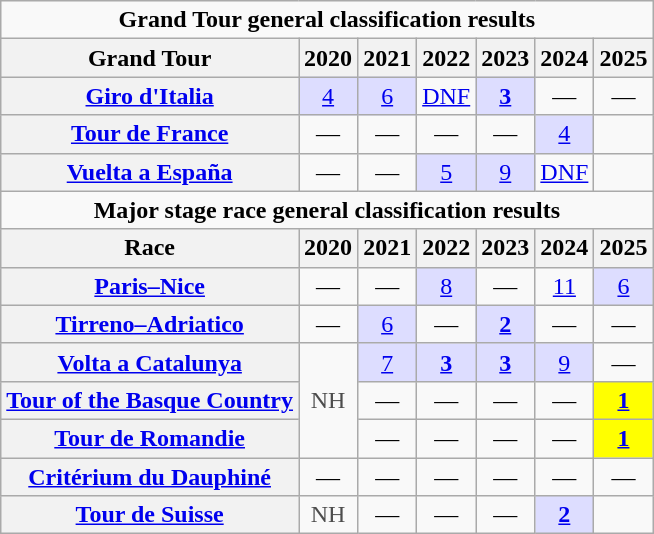<table class="wikitable plainrowheaders">
<tr>
<td colspan=9 align="center"><strong>Grand Tour general classification results</strong></td>
</tr>
<tr>
<th scope="col">Grand Tour</th>
<th scope="col">2020</th>
<th scope="col">2021</th>
<th scope="col">2022</th>
<th scope="col">2023</th>
<th scope="col">2024</th>
<th scope="col">2025</th>
</tr>
<tr style="text-align:center;">
<th scope="row"> <a href='#'>Giro d'Italia</a></th>
<td style="background:#ddf;"><a href='#'>4</a></td>
<td style="background:#ddf;"><a href='#'>6</a></td>
<td><a href='#'>DNF</a></td>
<td style="background:#ddf;"><a href='#'><strong>3</strong></a></td>
<td>—</td>
<td>—</td>
</tr>
<tr style="text-align:center;">
<th scope="row"> <a href='#'>Tour de France</a></th>
<td>—</td>
<td>—</td>
<td>—</td>
<td>—</td>
<td style="background:#ddf;"><a href='#'>4</a></td>
<td></td>
</tr>
<tr style="text-align:center;">
<th scope="row"> <a href='#'>Vuelta a España</a></th>
<td>—</td>
<td>—</td>
<td style="background:#ddf;"><a href='#'>5</a></td>
<td style="background:#ddf;"><a href='#'>9</a></td>
<td><a href='#'>DNF</a></td>
<td></td>
</tr>
<tr>
<td colspan=9 align="center"><strong>Major stage race general classification results</strong></td>
</tr>
<tr>
<th scope="col">Race</th>
<th scope="col">2020</th>
<th scope="col">2021</th>
<th scope="col">2022</th>
<th scope="col">2023</th>
<th scope="col">2024</th>
<th scope="col">2025</th>
</tr>
<tr style="text-align:center;">
<th scope="row"> <a href='#'>Paris–Nice</a></th>
<td>—</td>
<td>—</td>
<td style="background:#ddf;"><a href='#'>8</a></td>
<td>—</td>
<td><a href='#'>11</a></td>
<td style="background:#ddf;"><a href='#'>6</a></td>
</tr>
<tr style="text-align:center;">
<th scope="row"> <a href='#'>Tirreno–Adriatico</a></th>
<td>—</td>
<td style="background:#ddf;"><a href='#'>6</a></td>
<td>—</td>
<td style="background:#ddf;"><a href='#'><strong>2</strong></a></td>
<td>—</td>
<td>—</td>
</tr>
<tr style="text-align:center;">
<th scope="row"> <a href='#'>Volta a Catalunya</a></th>
<td style="color:#4d4d4d;" rowspan=3>NH</td>
<td style="background:#ddf;"><a href='#'>7</a></td>
<td style="background:#ddf;"><a href='#'><strong>3</strong></a></td>
<td style="background:#ddf;"><a href='#'><strong>3</strong></a></td>
<td style="background:#ddf;"><a href='#'>9</a></td>
<td>—</td>
</tr>
<tr style="text-align:center;">
<th scope="row"> <a href='#'>Tour of the Basque Country</a></th>
<td>—</td>
<td>—</td>
<td>—</td>
<td>—</td>
<td style="background:yellow;"><a href='#'><strong>1</strong></a></td>
</tr>
<tr style="text-align:center;">
<th scope="row"> <a href='#'>Tour de Romandie</a></th>
<td>—</td>
<td>—</td>
<td>—</td>
<td>—</td>
<td style="background:yellow;"><a href='#'><strong>1</strong></a></td>
</tr>
<tr style="text-align:center;">
<th scope="row"> <a href='#'>Critérium du Dauphiné</a></th>
<td>—</td>
<td>—</td>
<td>—</td>
<td>—</td>
<td>—</td>
<td>—</td>
</tr>
<tr style="text-align:center;">
<th scope="row"> <a href='#'>Tour de Suisse</a></th>
<td style="color:#4d4d4d;">NH</td>
<td>—</td>
<td>—</td>
<td>—</td>
<td style="background:#ddf;"><a href='#'><strong>2</strong></a></td>
<td></td>
</tr>
</table>
